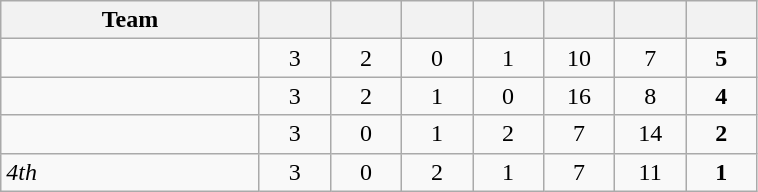<table class="wikitable" style="text-align:center;">
<tr>
<th width=165>Team</th>
<th width=40></th>
<th width=40></th>
<th width=40></th>
<th width=40></th>
<th width=40></th>
<th width=40></th>
<th width=40></th>
</tr>
<tr align=center>
<td align=left></td>
<td>3</td>
<td>2</td>
<td>0</td>
<td>1</td>
<td>10</td>
<td>7</td>
<td><strong>5</strong></td>
</tr>
<tr align=center>
<td align=left></td>
<td>3</td>
<td>2</td>
<td>1</td>
<td>0</td>
<td>16</td>
<td>8</td>
<td><strong>4</strong></td>
</tr>
<tr align=center>
<td align=left></td>
<td>3</td>
<td>0</td>
<td>1</td>
<td>2</td>
<td>7</td>
<td>14</td>
<td><strong>2</strong></td>
</tr>
<tr align=center>
<td align=left> <em>4th</em></td>
<td>3</td>
<td>0</td>
<td>2</td>
<td>1</td>
<td>7</td>
<td>11</td>
<td><strong>1</strong></td>
</tr>
</table>
